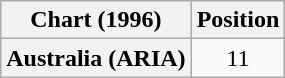<table class="wikitable plainrowheaders">
<tr>
<th scope="col">Chart (1996)</th>
<th scope="col">Position</th>
</tr>
<tr>
<th scope="row">Australia (ARIA)</th>
<td align="center">11</td>
</tr>
</table>
